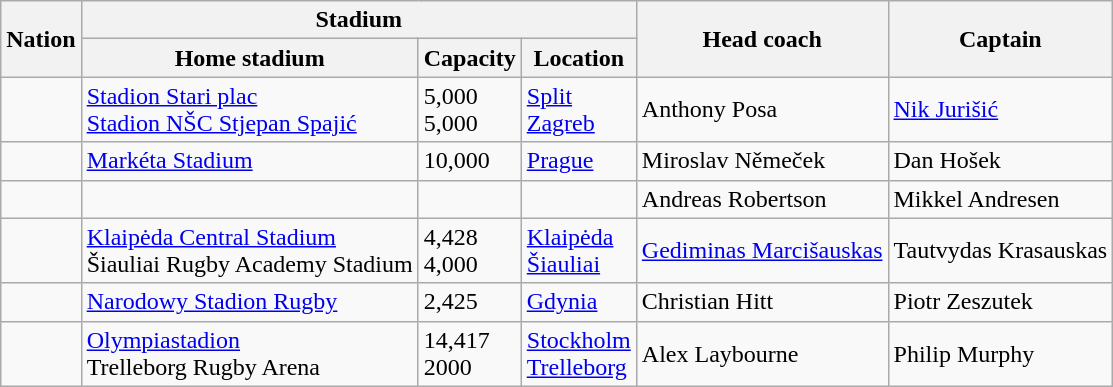<table class="wikitable">
<tr>
<th rowspan="2">Nation</th>
<th colspan="3">Stadium</th>
<th rowspan="2">Head coach</th>
<th rowspan="2">Captain</th>
</tr>
<tr>
<th>Home stadium</th>
<th>Capacity</th>
<th>Location</th>
</tr>
<tr>
<td></td>
<td><a href='#'>Stadion Stari plac</a><br><a href='#'>Stadion NŠC Stjepan Spajić</a></td>
<td>5,000<br>5,000</td>
<td><a href='#'>Split</a><br><a href='#'>Zagreb</a></td>
<td> Anthony Posa</td>
<td><a href='#'>Nik Jurišić</a></td>
</tr>
<tr>
<td></td>
<td><a href='#'>Markéta Stadium</a></td>
<td>10,000</td>
<td><a href='#'>Prague</a></td>
<td> Miroslav Němeček</td>
<td>Dan Hošek</td>
</tr>
<tr>
<td></td>
<td></td>
<td></td>
<td></td>
<td> Andreas Robertson</td>
<td>Mikkel Andresen</td>
</tr>
<tr>
<td></td>
<td><a href='#'>Klaipėda Central Stadium</a><br>Šiauliai Rugby Academy Stadium</td>
<td>4,428<br>4,000</td>
<td><a href='#'>Klaipėda</a><br><a href='#'>Šiauliai</a></td>
<td> <a href='#'>Gediminas Marcišauskas</a></td>
<td>Tautvydas Krasauskas</td>
</tr>
<tr>
<td></td>
<td><a href='#'>Narodowy Stadion Rugby</a></td>
<td>2,425</td>
<td><a href='#'>Gdynia</a></td>
<td> Christian Hitt</td>
<td>Piotr Zeszutek</td>
</tr>
<tr>
<td></td>
<td><a href='#'>Olympiastadion</a><br> Trelleborg Rugby Arena</td>
<td>14,417<br>2000</td>
<td><a href='#'>Stockholm</a><br><a href='#'>Trelleborg</a></td>
<td> Alex Laybourne</td>
<td>Philip Murphy</td>
</tr>
</table>
